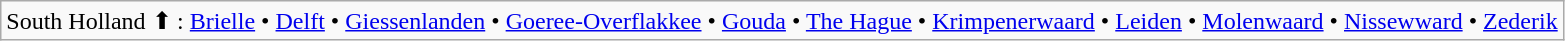<table class="wikitable">
<tr>
<td>South Holland ⬆ : <a href='#'>Brielle</a> • <a href='#'>Delft</a> • <a href='#'>Giessenlanden</a> • <a href='#'>Goeree-Overflakkee</a> • <a href='#'>Gouda</a> • <a href='#'>The Hague</a> • <a href='#'>Krimpenerwaard</a> • <a href='#'>Leiden</a> • <a href='#'>Molenwaard</a> • <a href='#'>Nissewward</a> • <a href='#'>Zederik</a></td>
</tr>
</table>
